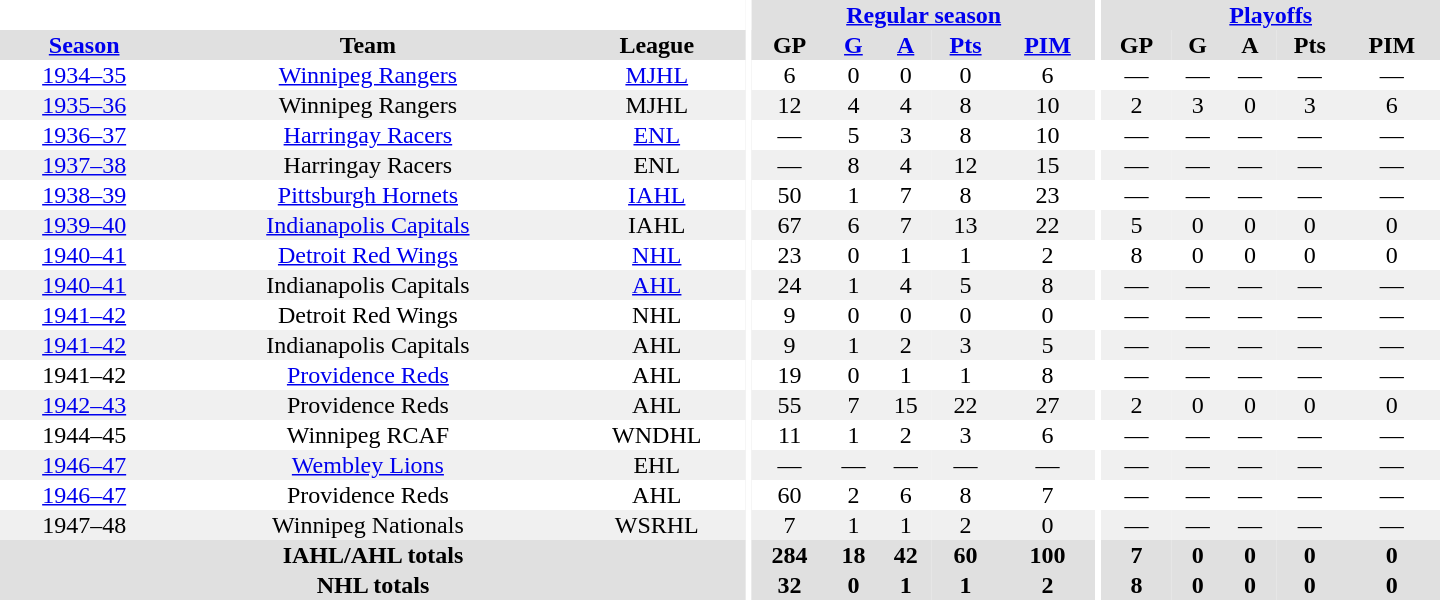<table border="0" cellpadding="1" cellspacing="0" style="text-align:center; width:60em">
<tr bgcolor="#e0e0e0">
<th colspan="3" bgcolor="#ffffff"></th>
<th rowspan="100" bgcolor="#ffffff"></th>
<th colspan="5"><a href='#'>Regular season</a></th>
<th rowspan="100" bgcolor="#ffffff"></th>
<th colspan="5"><a href='#'>Playoffs</a></th>
</tr>
<tr bgcolor="#e0e0e0">
<th><a href='#'>Season</a></th>
<th>Team</th>
<th>League</th>
<th>GP</th>
<th><a href='#'>G</a></th>
<th><a href='#'>A</a></th>
<th><a href='#'>Pts</a></th>
<th><a href='#'>PIM</a></th>
<th>GP</th>
<th>G</th>
<th>A</th>
<th>Pts</th>
<th>PIM</th>
</tr>
<tr>
<td><a href='#'>1934–35</a></td>
<td><a href='#'>Winnipeg Rangers</a></td>
<td><a href='#'>MJHL</a></td>
<td>6</td>
<td>0</td>
<td>0</td>
<td>0</td>
<td>6</td>
<td>—</td>
<td>—</td>
<td>—</td>
<td>—</td>
<td>—</td>
</tr>
<tr bgcolor="#f0f0f0">
<td><a href='#'>1935–36</a></td>
<td>Winnipeg Rangers</td>
<td>MJHL</td>
<td>12</td>
<td>4</td>
<td>4</td>
<td>8</td>
<td>10</td>
<td>2</td>
<td>3</td>
<td>0</td>
<td>3</td>
<td>6</td>
</tr>
<tr>
<td><a href='#'>1936–37</a></td>
<td><a href='#'>Harringay Racers</a></td>
<td><a href='#'>ENL</a></td>
<td>—</td>
<td>5</td>
<td>3</td>
<td>8</td>
<td>10</td>
<td>—</td>
<td>—</td>
<td>—</td>
<td>—</td>
<td>—</td>
</tr>
<tr bgcolor="#f0f0f0">
<td><a href='#'>1937–38</a></td>
<td>Harringay Racers</td>
<td>ENL</td>
<td>—</td>
<td>8</td>
<td>4</td>
<td>12</td>
<td>15</td>
<td>—</td>
<td>—</td>
<td>—</td>
<td>—</td>
<td>—</td>
</tr>
<tr>
<td><a href='#'>1938–39</a></td>
<td><a href='#'>Pittsburgh Hornets</a></td>
<td><a href='#'>IAHL</a></td>
<td>50</td>
<td>1</td>
<td>7</td>
<td>8</td>
<td>23</td>
<td>—</td>
<td>—</td>
<td>—</td>
<td>—</td>
<td>—</td>
</tr>
<tr bgcolor="#f0f0f0">
<td><a href='#'>1939–40</a></td>
<td><a href='#'>Indianapolis Capitals</a></td>
<td>IAHL</td>
<td>67</td>
<td>6</td>
<td>7</td>
<td>13</td>
<td>22</td>
<td>5</td>
<td>0</td>
<td>0</td>
<td>0</td>
<td>0</td>
</tr>
<tr>
<td><a href='#'>1940–41</a></td>
<td><a href='#'>Detroit Red Wings</a></td>
<td><a href='#'>NHL</a></td>
<td>23</td>
<td>0</td>
<td>1</td>
<td>1</td>
<td>2</td>
<td>8</td>
<td>0</td>
<td>0</td>
<td>0</td>
<td>0</td>
</tr>
<tr bgcolor="#f0f0f0">
<td><a href='#'>1940–41</a></td>
<td>Indianapolis Capitals</td>
<td><a href='#'>AHL</a></td>
<td>24</td>
<td>1</td>
<td>4</td>
<td>5</td>
<td>8</td>
<td>—</td>
<td>—</td>
<td>—</td>
<td>—</td>
<td>—</td>
</tr>
<tr>
<td><a href='#'>1941–42</a></td>
<td>Detroit Red Wings</td>
<td>NHL</td>
<td>9</td>
<td>0</td>
<td>0</td>
<td>0</td>
<td>0</td>
<td>—</td>
<td>—</td>
<td>—</td>
<td>—</td>
<td>—</td>
</tr>
<tr bgcolor="#f0f0f0">
<td><a href='#'>1941–42</a></td>
<td>Indianapolis Capitals</td>
<td>AHL</td>
<td>9</td>
<td>1</td>
<td>2</td>
<td>3</td>
<td>5</td>
<td>—</td>
<td>—</td>
<td>—</td>
<td>—</td>
<td>—</td>
</tr>
<tr>
<td>1941–42</td>
<td><a href='#'>Providence Reds</a></td>
<td>AHL</td>
<td>19</td>
<td>0</td>
<td>1</td>
<td>1</td>
<td>8</td>
<td>—</td>
<td>—</td>
<td>—</td>
<td>—</td>
<td>—</td>
</tr>
<tr bgcolor="#f0f0f0">
<td><a href='#'>1942–43</a></td>
<td>Providence Reds</td>
<td>AHL</td>
<td>55</td>
<td>7</td>
<td>15</td>
<td>22</td>
<td>27</td>
<td>2</td>
<td>0</td>
<td>0</td>
<td>0</td>
<td>0</td>
</tr>
<tr>
<td>1944–45</td>
<td>Winnipeg RCAF</td>
<td>WNDHL</td>
<td>11</td>
<td>1</td>
<td>2</td>
<td>3</td>
<td>6</td>
<td>—</td>
<td>—</td>
<td>—</td>
<td>—</td>
<td>—</td>
</tr>
<tr bgcolor="#f0f0f0">
<td><a href='#'>1946–47</a></td>
<td><a href='#'>Wembley Lions</a></td>
<td>EHL</td>
<td>—</td>
<td>—</td>
<td>—</td>
<td>—</td>
<td>—</td>
<td>—</td>
<td>—</td>
<td>—</td>
<td>—</td>
<td>—</td>
</tr>
<tr>
<td><a href='#'>1946–47</a></td>
<td>Providence Reds</td>
<td>AHL</td>
<td>60</td>
<td>2</td>
<td>6</td>
<td>8</td>
<td>7</td>
<td>—</td>
<td>—</td>
<td>—</td>
<td>—</td>
<td>—</td>
</tr>
<tr bgcolor="#f0f0f0">
<td>1947–48</td>
<td>Winnipeg Nationals</td>
<td>WSRHL</td>
<td>7</td>
<td>1</td>
<td>1</td>
<td>2</td>
<td>0</td>
<td>—</td>
<td>—</td>
<td>—</td>
<td>—</td>
<td>—</td>
</tr>
<tr bgcolor="#e0e0e0">
<th colspan="3">IAHL/AHL totals</th>
<th>284</th>
<th>18</th>
<th>42</th>
<th>60</th>
<th>100</th>
<th>7</th>
<th>0</th>
<th>0</th>
<th>0</th>
<th>0</th>
</tr>
<tr bgcolor="#e0e0e0">
<th colspan="3">NHL totals</th>
<th>32</th>
<th>0</th>
<th>1</th>
<th>1</th>
<th>2</th>
<th>8</th>
<th>0</th>
<th>0</th>
<th>0</th>
<th>0</th>
</tr>
</table>
